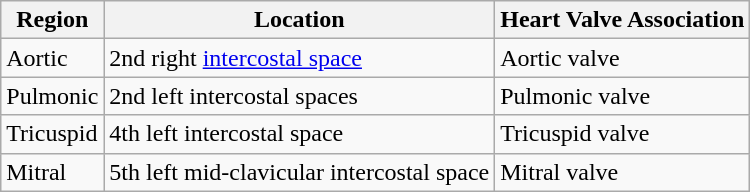<table class="wikitable">
<tr>
<th>Region</th>
<th>Location</th>
<th>Heart Valve Association</th>
</tr>
<tr>
<td>Aortic</td>
<td>2nd right <a href='#'>intercostal space</a></td>
<td>Aortic valve</td>
</tr>
<tr>
<td>Pulmonic</td>
<td>2nd left intercostal spaces</td>
<td>Pulmonic valve</td>
</tr>
<tr>
<td>Tricuspid</td>
<td>4th left intercostal space</td>
<td>Tricuspid valve</td>
</tr>
<tr>
<td>Mitral</td>
<td>5th left mid-clavicular intercostal space</td>
<td>Mitral valve</td>
</tr>
</table>
